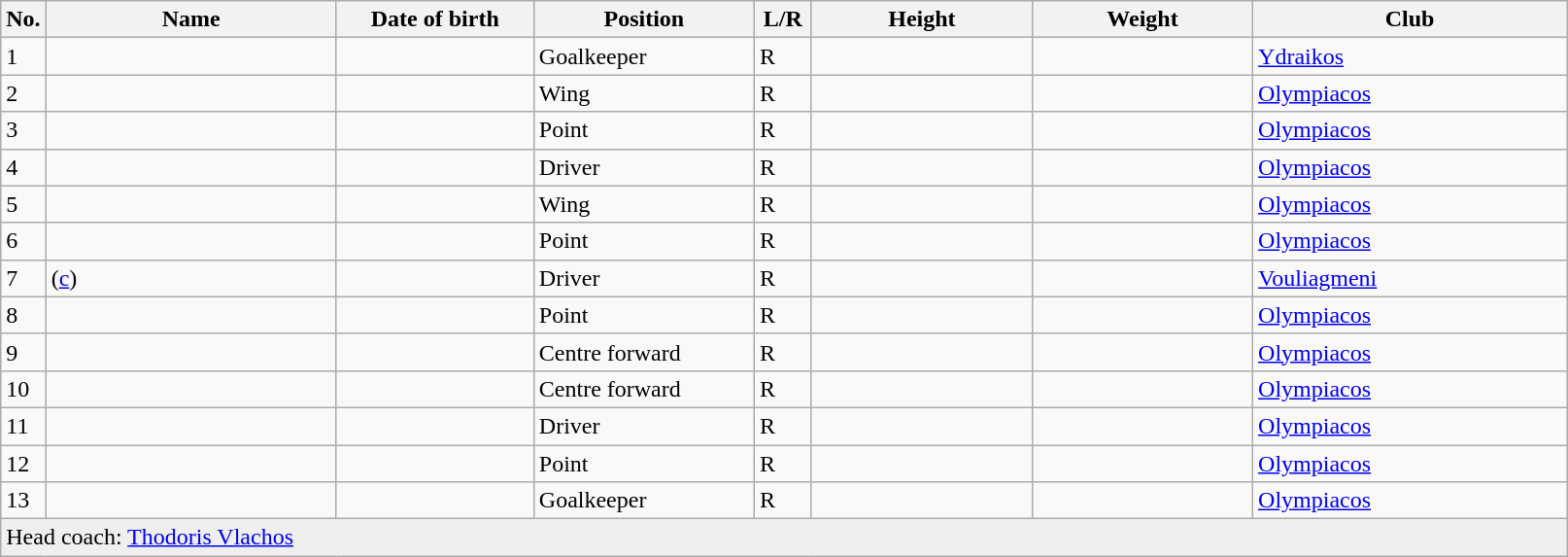<table class=wikitable sortable style=font-size:100%; text-align:center;>
<tr>
<th>No.</th>
<th style=width:12em>Name</th>
<th style=width:8em>Date of birth</th>
<th style=width:9em>Position</th>
<th style=width:2em>L/R</th>
<th style=width:9em>Height</th>
<th style=width:9em>Weight</th>
<th style=width:13em>Club</th>
</tr>
<tr>
<td>1</td>
<td align=left></td>
<td align=right></td>
<td>Goalkeeper</td>
<td>R</td>
<td></td>
<td></td>
<td> <a href='#'>Ydraikos</a></td>
</tr>
<tr>
<td>2</td>
<td align=left></td>
<td align=right></td>
<td>Wing</td>
<td>R</td>
<td></td>
<td></td>
<td> <a href='#'>Olympiacos</a></td>
</tr>
<tr>
<td>3</td>
<td align=left></td>
<td align=right></td>
<td>Point</td>
<td>R</td>
<td></td>
<td></td>
<td> <a href='#'>Olympiacos</a></td>
</tr>
<tr>
<td>4</td>
<td align=left></td>
<td align=right></td>
<td>Driver</td>
<td>R</td>
<td></td>
<td></td>
<td> <a href='#'>Olympiacos</a></td>
</tr>
<tr>
<td>5</td>
<td align=left></td>
<td align=right></td>
<td>Wing</td>
<td>R</td>
<td></td>
<td></td>
<td> <a href='#'>Olympiacos</a></td>
</tr>
<tr>
<td>6</td>
<td align=left></td>
<td align=right></td>
<td>Point</td>
<td>R</td>
<td></td>
<td></td>
<td> <a href='#'>Olympiacos</a></td>
</tr>
<tr>
<td>7</td>
<td align=left> (<a href='#'>c</a>)</td>
<td align=right></td>
<td>Driver</td>
<td>R</td>
<td></td>
<td></td>
<td> <a href='#'>Vouliagmeni</a></td>
</tr>
<tr>
<td>8</td>
<td align=left></td>
<td align=right></td>
<td>Point</td>
<td>R</td>
<td></td>
<td></td>
<td> <a href='#'>Olympiacos</a></td>
</tr>
<tr>
<td>9</td>
<td align=left></td>
<td align=right></td>
<td>Centre forward</td>
<td>R</td>
<td></td>
<td></td>
<td> <a href='#'>Olympiacos</a></td>
</tr>
<tr>
<td>10</td>
<td align=left></td>
<td align=right></td>
<td>Centre forward</td>
<td>R</td>
<td></td>
<td></td>
<td> <a href='#'>Olympiacos</a></td>
</tr>
<tr>
<td>11</td>
<td align=left></td>
<td align=right></td>
<td>Driver</td>
<td>R</td>
<td></td>
<td></td>
<td> <a href='#'>Olympiacos</a></td>
</tr>
<tr>
<td>12</td>
<td align=left></td>
<td align=right></td>
<td>Point</td>
<td>R</td>
<td></td>
<td></td>
<td> <a href='#'>Olympiacos</a></td>
</tr>
<tr>
<td>13</td>
<td align=left></td>
<td align=right></td>
<td>Goalkeeper</td>
<td>R</td>
<td></td>
<td></td>
<td> <a href='#'>Olympiacos</a></td>
</tr>
<tr style="background:#efefef;">
<td colspan="8" style="text-align:left;">Head coach: <a href='#'>Thodoris Vlachos</a></td>
</tr>
</table>
